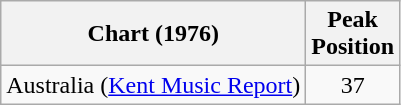<table class="wikitable">
<tr>
<th align="center">Chart (1976)</th>
<th align="center">Peak<br> Position</th>
</tr>
<tr>
<td>Australia (<a href='#'>Kent Music Report</a>)</td>
<td style="text-align:center;">37</td>
</tr>
</table>
